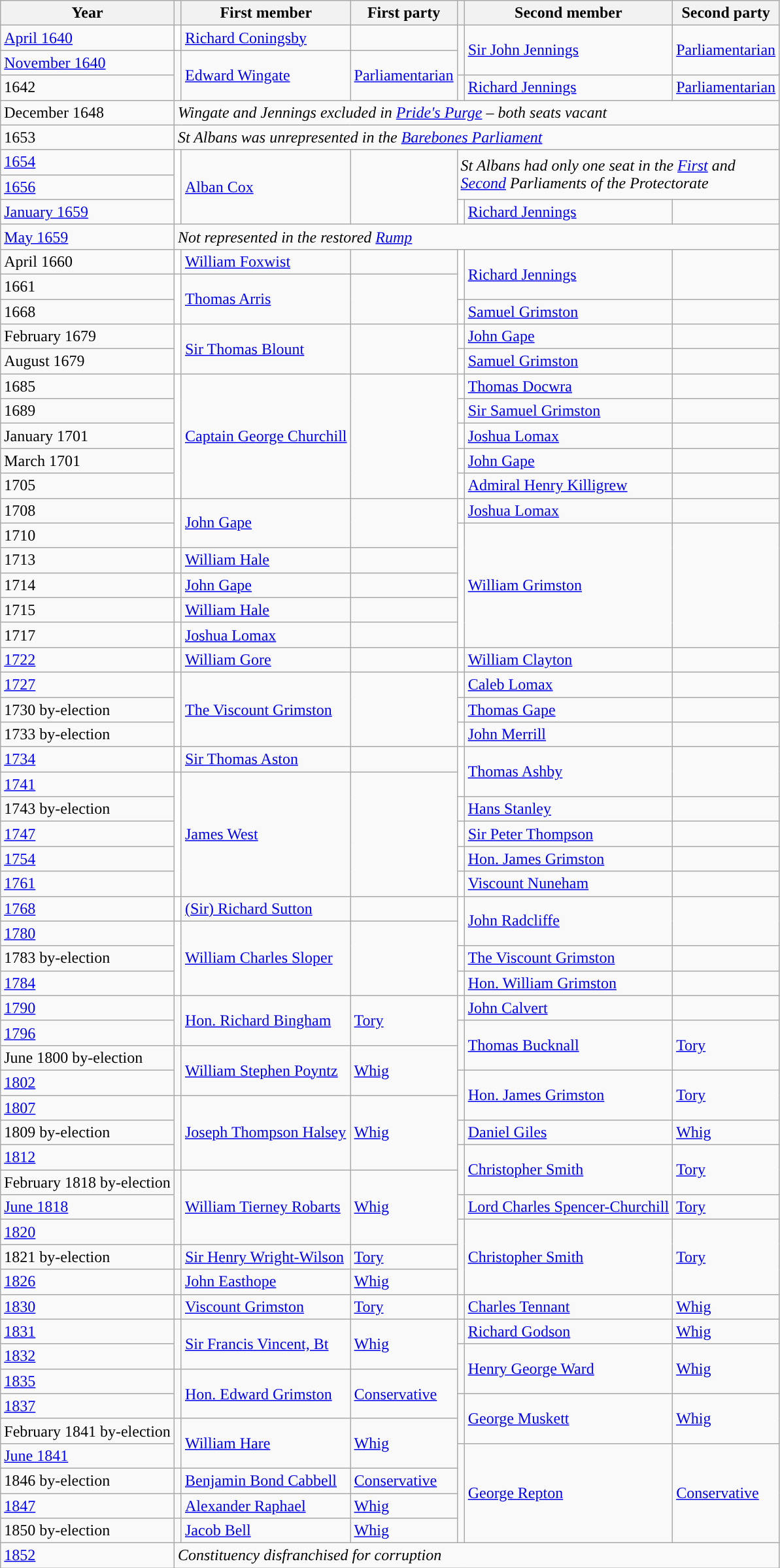<table class="wikitable">
<tr>
<th>Year</th>
<th></th>
<th>First member</th>
<th>First party</th>
<th></th>
<th>Second member</th>
<th>Second party</th>
</tr>
<tr>
<td><a href='#'>April 1640</a></td>
<td style="color:inherit;background-color: white"></td>
<td><a href='#'>Richard Coningsby</a></td>
<td></td>
<td rowspan="2" style="color:inherit;background-color: "></td>
<td rowspan="2"><a href='#'>Sir John Jennings</a></td>
<td rowspan="2"><a href='#'>Parliamentarian</a></td>
</tr>
<tr>
<td><a href='#'>November 1640</a></td>
<td rowspan="2" style="color:inherit;background-color: "></td>
<td rowspan="2"><a href='#'>Edward Wingate</a></td>
<td rowspan="2"><a href='#'>Parliamentarian</a></td>
</tr>
<tr>
<td>1642</td>
<td style="color:inherit;background-color: "></td>
<td><a href='#'>Richard Jennings</a></td>
<td><a href='#'>Parliamentarian</a></td>
</tr>
<tr>
<td>December 1648</td>
<td colspan="6"><em>Wingate and Jennings excluded in <a href='#'>Pride's Purge</a> – both seats vacant</em></td>
</tr>
<tr>
<td>1653</td>
<td colspan="6"><em>St Albans was unrepresented in the <a href='#'>Barebones Parliament</a></em></td>
</tr>
<tr>
<td><a href='#'>1654</a></td>
<td rowspan="3" style="color:inherit;background-color: white"></td>
<td rowspan="3"><a href='#'>Alban Cox</a></td>
<td rowspan="3"></td>
<td rowspan="2" colspan="3"><em>St Albans had only one seat in the <a href='#'>First</a>  and <br><a href='#'>Second</a> Parliaments of the Protectorate</em></td>
</tr>
<tr>
<td><a href='#'>1656</a></td>
</tr>
<tr>
<td><a href='#'>January 1659</a></td>
<td style="color:inherit;background-color: white"></td>
<td><a href='#'>Richard Jennings</a></td>
<td></td>
</tr>
<tr>
<td><a href='#'>May 1659</a></td>
<td colspan="6"><em>Not represented in the restored <a href='#'>Rump</a></em></td>
</tr>
<tr>
<td>April 1660</td>
<td style="color:inherit;background-color: white"></td>
<td><a href='#'>William Foxwist</a></td>
<td></td>
<td rowspan="2" style="color:inherit;background-color: white"></td>
<td rowspan="2"><a href='#'>Richard Jennings</a></td>
<td rowspan="2"></td>
</tr>
<tr>
<td>1661</td>
<td rowspan="2" style="color:inherit;background-color: white"></td>
<td rowspan="2"><a href='#'>Thomas Arris</a></td>
<td rowspan="2"></td>
</tr>
<tr>
<td>1668</td>
<td style="color:inherit;background-color: white"></td>
<td><a href='#'>Samuel Grimston</a></td>
<td></td>
</tr>
<tr>
<td>February 1679</td>
<td rowspan="2" style="color:inherit;background-color: white"></td>
<td rowspan="2"><a href='#'>Sir Thomas Blount</a></td>
<td rowspan="2"></td>
<td style="color:inherit;background-color: white"></td>
<td><a href='#'>John Gape</a></td>
<td></td>
</tr>
<tr>
<td>August 1679</td>
<td style="color:inherit;background-color: white"></td>
<td><a href='#'>Samuel Grimston</a></td>
<td></td>
</tr>
<tr>
<td>1685</td>
<td rowspan="5" style="color:inherit;background-color: white"></td>
<td rowspan="5"><a href='#'>Captain George Churchill</a></td>
<td rowspan="5"></td>
<td style="color:inherit;background-color: white"></td>
<td><a href='#'>Thomas Docwra</a></td>
<td></td>
</tr>
<tr>
<td>1689</td>
<td style="color:inherit;background-color: white"></td>
<td><a href='#'>Sir Samuel Grimston</a></td>
<td></td>
</tr>
<tr>
<td>January 1701</td>
<td style="color:inherit;background-color: white"></td>
<td><a href='#'>Joshua Lomax</a></td>
<td></td>
</tr>
<tr>
<td>March 1701</td>
<td style="color:inherit;background-color: white"></td>
<td><a href='#'>John Gape</a></td>
<td></td>
</tr>
<tr>
<td>1705</td>
<td style="color:inherit;background-color: white"></td>
<td><a href='#'>Admiral Henry Killigrew</a></td>
<td></td>
</tr>
<tr>
<td>1708</td>
<td rowspan="2" style="color:inherit;background-color: white"></td>
<td rowspan="2"><a href='#'>John Gape</a></td>
<td rowspan="2"></td>
<td style="color:inherit;background-color: white"></td>
<td><a href='#'>Joshua Lomax</a></td>
<td></td>
</tr>
<tr>
<td>1710</td>
<td rowspan="5" style="color:inherit;background-color: white"></td>
<td rowspan="5"><a href='#'>William Grimston</a></td>
<td rowspan="5"></td>
</tr>
<tr>
<td>1713</td>
<td style="color:inherit;background-color: white"></td>
<td><a href='#'>William Hale</a></td>
<td></td>
</tr>
<tr>
<td>1714</td>
<td style="color:inherit;background-color: white"></td>
<td><a href='#'>John Gape</a></td>
<td></td>
</tr>
<tr>
<td>1715</td>
<td style="color:inherit;background-color: white"></td>
<td><a href='#'>William Hale</a></td>
<td></td>
</tr>
<tr>
<td>1717</td>
<td style="color:inherit;background-color: white"></td>
<td><a href='#'>Joshua Lomax</a></td>
<td></td>
</tr>
<tr>
<td><a href='#'>1722</a></td>
<td style="color:inherit;background-color: white"></td>
<td><a href='#'>William Gore</a></td>
<td></td>
<td style="color:inherit;background-color: white"></td>
<td><a href='#'>William Clayton</a></td>
<td></td>
</tr>
<tr>
<td><a href='#'>1727</a></td>
<td rowspan="3" style="color:inherit;background-color: white"></td>
<td rowspan="3"><a href='#'>The Viscount Grimston</a></td>
<td rowspan="3"></td>
<td style="color:inherit;background-color: white"></td>
<td><a href='#'>Caleb Lomax</a></td>
<td></td>
</tr>
<tr>
<td>1730 by-election</td>
<td style="color:inherit;background-color: white"></td>
<td><a href='#'>Thomas Gape</a></td>
<td></td>
</tr>
<tr>
<td>1733 by-election</td>
<td style="color:inherit;background-color: white"></td>
<td><a href='#'>John Merrill</a></td>
<td></td>
</tr>
<tr>
<td><a href='#'>1734</a></td>
<td style="color:inherit;background-color: white"></td>
<td><a href='#'>Sir Thomas Aston</a></td>
<td></td>
<td rowspan="2" style="color:inherit;background-color: white"></td>
<td rowspan="2"><a href='#'>Thomas Ashby</a></td>
<td rowspan="2"></td>
</tr>
<tr>
<td><a href='#'>1741</a></td>
<td rowspan="5" style="color:inherit;background-color: white"></td>
<td rowspan="5"><a href='#'>James West</a></td>
<td rowspan="5"></td>
</tr>
<tr>
<td>1743 by-election</td>
<td style="color:inherit;background-color: white"></td>
<td><a href='#'>Hans Stanley</a></td>
<td></td>
</tr>
<tr>
<td><a href='#'>1747</a></td>
<td style="color:inherit;background-color: white"></td>
<td><a href='#'>Sir Peter Thompson</a></td>
<td></td>
</tr>
<tr>
<td><a href='#'>1754</a></td>
<td style="color:inherit;background-color: white"></td>
<td><a href='#'>Hon. James Grimston</a></td>
<td></td>
</tr>
<tr>
<td><a href='#'>1761</a></td>
<td style="color:inherit;background-color: white"></td>
<td><a href='#'>Viscount Nuneham</a></td>
<td></td>
</tr>
<tr>
<td><a href='#'>1768</a></td>
<td style="color:inherit;background-color: white"></td>
<td><a href='#'>(Sir) Richard Sutton</a></td>
<td></td>
<td rowspan="2" style="color:inherit;background-color: white"></td>
<td rowspan="2"><a href='#'>John Radcliffe</a></td>
<td rowspan="2"></td>
</tr>
<tr>
<td><a href='#'>1780</a></td>
<td rowspan="3" style="color:inherit;background-color: white"></td>
<td rowspan="3"><a href='#'>William Charles Sloper</a></td>
<td rowspan="3"></td>
</tr>
<tr>
<td>1783 by-election</td>
<td style="color:inherit;background-color: white"></td>
<td><a href='#'>The Viscount Grimston</a></td>
<td></td>
</tr>
<tr>
<td><a href='#'>1784</a></td>
<td style="color:inherit;background-color: white"></td>
<td><a href='#'>Hon. William Grimston</a></td>
<td></td>
</tr>
<tr>
<td><a href='#'>1790</a></td>
<td rowspan="2" style="color:inherit;background-color: "></td>
<td rowspan="2"><a href='#'>Hon. Richard Bingham</a></td>
<td rowspan="2"><a href='#'>Tory</a></td>
<td style="color:inherit;background-color: white"></td>
<td><a href='#'>John Calvert</a></td>
<td></td>
</tr>
<tr>
<td><a href='#'>1796</a></td>
<td rowspan="2" style="color:inherit;background-color: "></td>
<td rowspan="2"><a href='#'>Thomas Bucknall</a></td>
<td rowspan="2"><a href='#'>Tory</a></td>
</tr>
<tr>
<td>June 1800 by-election</td>
<td rowspan="2" style="color:inherit;background-color: "></td>
<td rowspan="2"><a href='#'>William Stephen Poyntz</a></td>
<td rowspan="2"><a href='#'>Whig</a></td>
</tr>
<tr>
<td><a href='#'>1802</a></td>
<td rowspan="2" style="color:inherit;background-color: "></td>
<td rowspan="2"><a href='#'>Hon. James Grimston</a></td>
<td rowspan="2"><a href='#'>Tory</a></td>
</tr>
<tr>
<td><a href='#'>1807</a></td>
<td rowspan="3" style="color:inherit;background-color: "></td>
<td rowspan="3"><a href='#'>Joseph Thompson Halsey</a></td>
<td rowspan="3"><a href='#'>Whig</a></td>
</tr>
<tr>
<td>1809 by-election</td>
<td style="color:inherit;background-color: "></td>
<td><a href='#'>Daniel Giles</a></td>
<td><a href='#'>Whig</a></td>
</tr>
<tr>
<td><a href='#'>1812</a></td>
<td rowspan="2" style="color:inherit;background-color: "></td>
<td rowspan="2"><a href='#'>Christopher Smith</a></td>
<td rowspan="2"><a href='#'>Tory</a></td>
</tr>
<tr>
<td>February 1818 by-election</td>
<td rowspan="3" style="color:inherit;background-color: "></td>
<td rowspan="3"><a href='#'>William Tierney Robarts</a></td>
<td rowspan="3"><a href='#'>Whig</a></td>
</tr>
<tr>
<td><a href='#'>June 1818</a></td>
<td style="color:inherit;background-color: "></td>
<td><a href='#'>Lord Charles Spencer-Churchill</a></td>
<td><a href='#'>Tory</a></td>
</tr>
<tr>
<td><a href='#'>1820</a></td>
<td rowspan="3" style="color:inherit;background-color: "></td>
<td rowspan="3"><a href='#'>Christopher Smith</a></td>
<td rowspan="3"><a href='#'>Tory</a></td>
</tr>
<tr>
<td>1821 by-election</td>
<td style="color:inherit;background-color: "></td>
<td><a href='#'>Sir Henry Wright-Wilson</a></td>
<td><a href='#'>Tory</a></td>
</tr>
<tr>
<td><a href='#'>1826</a></td>
<td style="color:inherit;background-color: "></td>
<td><a href='#'>John Easthope</a></td>
<td><a href='#'>Whig</a></td>
</tr>
<tr>
<td><a href='#'>1830</a></td>
<td style="color:inherit;background-color: "></td>
<td><a href='#'>Viscount Grimston</a></td>
<td><a href='#'>Tory</a></td>
<td style="color:inherit;background-color: "></td>
<td><a href='#'>Charles Tennant</a></td>
<td><a href='#'>Whig</a></td>
</tr>
<tr>
<td><a href='#'>1831</a></td>
<td rowspan="2" style="color:inherit;background-color: "></td>
<td rowspan="2"><a href='#'>Sir Francis Vincent, Bt</a></td>
<td rowspan="2"><a href='#'>Whig</a></td>
<td style="color:inherit;background-color: "></td>
<td><a href='#'>Richard Godson</a></td>
<td><a href='#'>Whig</a></td>
</tr>
<tr>
<td><a href='#'>1832</a></td>
<td rowspan="2" style="color:inherit;background-color: "></td>
<td rowspan="2"><a href='#'>Henry George Ward</a></td>
<td rowspan="2"><a href='#'>Whig</a></td>
</tr>
<tr>
<td><a href='#'>1835</a></td>
<td rowspan="2" style="color:inherit;background-color: "></td>
<td rowspan="2"><a href='#'>Hon. Edward Grimston</a></td>
<td rowspan="2"><a href='#'>Conservative</a></td>
</tr>
<tr>
<td><a href='#'>1837</a></td>
<td rowspan="2" style="color:inherit;background-color: "></td>
<td rowspan="2"><a href='#'>George Muskett</a></td>
<td rowspan="2"><a href='#'>Whig</a></td>
</tr>
<tr>
<td>February 1841 by-election</td>
<td rowspan="2" style="color:inherit;background-color: "></td>
<td rowspan="2"><a href='#'>William Hare</a></td>
<td rowspan="2"><a href='#'>Whig</a></td>
</tr>
<tr>
<td><a href='#'>June 1841</a></td>
<td rowspan="4" style="color:inherit;background-color: "></td>
<td rowspan="4"><a href='#'>George Repton</a></td>
<td rowspan="4"><a href='#'>Conservative</a></td>
</tr>
<tr>
<td>1846 by-election</td>
<td style="color:inherit;background-color: "></td>
<td><a href='#'>Benjamin Bond Cabbell</a></td>
<td><a href='#'>Conservative</a></td>
</tr>
<tr>
<td><a href='#'>1847</a></td>
<td style="color:inherit;background-color: "></td>
<td><a href='#'>Alexander Raphael</a></td>
<td><a href='#'>Whig</a></td>
</tr>
<tr>
<td>1850 by-election</td>
<td style="color:inherit;background-color: "></td>
<td><a href='#'>Jacob Bell</a></td>
<td><a href='#'>Whig</a></td>
</tr>
<tr>
<td><a href='#'>1852</a></td>
<td colspan="6"><em>Constituency disfranchised for corruption</em></td>
</tr>
</table>
